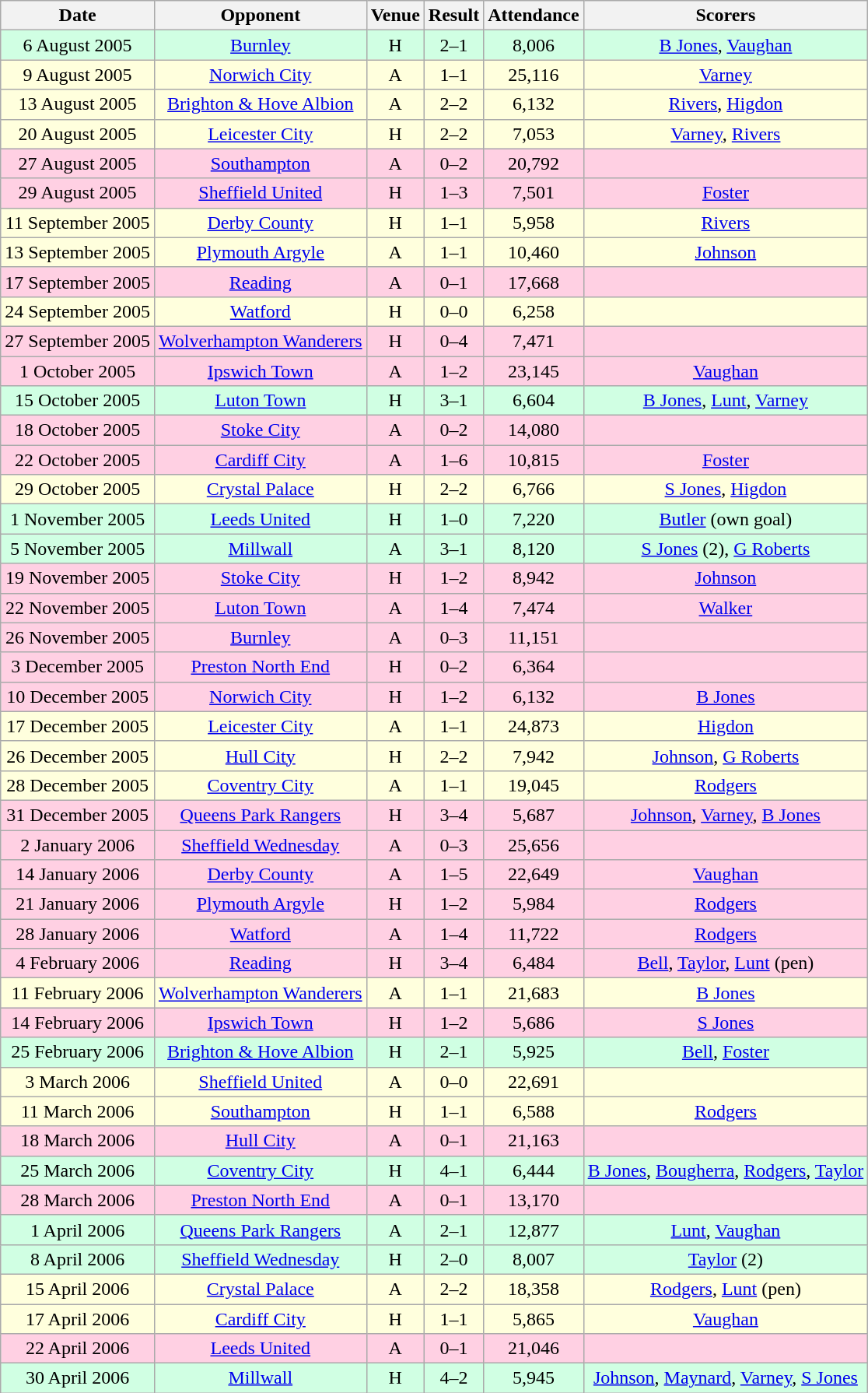<table class="wikitable sortable" style="font-size:100%; text-align:center">
<tr>
<th>Date</th>
<th>Opponent</th>
<th>Venue</th>
<th>Result</th>
<th>Attendance</th>
<th>Scorers</th>
</tr>
<tr style="background-color: #d0ffe3;">
<td>6 August 2005</td>
<td><a href='#'>Burnley</a></td>
<td>H</td>
<td>2–1</td>
<td>8,006</td>
<td><a href='#'>B Jones</a>, <a href='#'>Vaughan</a></td>
</tr>
<tr style="background-color: #ffffdd;">
<td>9 August 2005</td>
<td><a href='#'>Norwich City</a></td>
<td>A</td>
<td>1–1</td>
<td>25,116</td>
<td><a href='#'>Varney</a></td>
</tr>
<tr style="background-color: #ffffdd;">
<td>13 August 2005</td>
<td><a href='#'>Brighton & Hove Albion</a></td>
<td>A</td>
<td>2–2</td>
<td>6,132</td>
<td><a href='#'>Rivers</a>, <a href='#'>Higdon</a></td>
</tr>
<tr style="background-color: #ffffdd;">
<td>20 August 2005</td>
<td><a href='#'>Leicester City</a></td>
<td>H</td>
<td>2–2</td>
<td>7,053</td>
<td><a href='#'>Varney</a>, <a href='#'>Rivers</a></td>
</tr>
<tr style="background-color: #ffd0e3;">
<td>27 August 2005</td>
<td><a href='#'>Southampton</a></td>
<td>A</td>
<td>0–2</td>
<td>20,792</td>
<td></td>
</tr>
<tr style="background-color: #ffd0e3;">
<td>29 August 2005</td>
<td><a href='#'>Sheffield United</a></td>
<td>H</td>
<td>1–3</td>
<td>7,501</td>
<td><a href='#'>Foster</a></td>
</tr>
<tr style="background-color: #ffffdd;">
<td>11 September 2005</td>
<td><a href='#'>Derby County</a></td>
<td>H</td>
<td>1–1</td>
<td>5,958</td>
<td><a href='#'>Rivers</a></td>
</tr>
<tr style="background-color: #ffffdd;">
<td>13 September 2005</td>
<td><a href='#'>Plymouth Argyle</a></td>
<td>A</td>
<td>1–1</td>
<td>10,460</td>
<td><a href='#'>Johnson</a></td>
</tr>
<tr style="background-color: #ffd0e3;">
<td>17 September 2005</td>
<td><a href='#'>Reading</a></td>
<td>A</td>
<td>0–1</td>
<td>17,668</td>
<td></td>
</tr>
<tr style="background-color: #ffffdd;">
<td>24 September 2005</td>
<td><a href='#'>Watford</a></td>
<td>H</td>
<td>0–0</td>
<td>6,258</td>
<td></td>
</tr>
<tr style="background-color: #ffd0e3;">
<td>27 September 2005</td>
<td><a href='#'>Wolverhampton Wanderers</a></td>
<td>H</td>
<td>0–4</td>
<td>7,471</td>
<td></td>
</tr>
<tr style="background-color: #ffd0e3;">
<td>1 October 2005</td>
<td><a href='#'>Ipswich Town</a></td>
<td>A</td>
<td>1–2</td>
<td>23,145</td>
<td><a href='#'>Vaughan</a></td>
</tr>
<tr style="background-color: #d0ffe3;">
<td>15 October 2005</td>
<td><a href='#'>Luton Town</a></td>
<td>H</td>
<td>3–1</td>
<td>6,604</td>
<td><a href='#'>B Jones</a>, <a href='#'>Lunt</a>, <a href='#'>Varney</a></td>
</tr>
<tr style="background-color: #ffd0e3;">
<td>18 October 2005</td>
<td><a href='#'>Stoke City</a></td>
<td>A</td>
<td>0–2</td>
<td>14,080</td>
<td></td>
</tr>
<tr style="background-color: #ffd0e3;">
<td>22 October 2005</td>
<td><a href='#'>Cardiff City</a></td>
<td>A</td>
<td>1–6</td>
<td>10,815</td>
<td><a href='#'>Foster</a></td>
</tr>
<tr style="background-color: #ffffdd;">
<td>29 October 2005</td>
<td><a href='#'>Crystal Palace</a></td>
<td>H</td>
<td>2–2</td>
<td>6,766</td>
<td><a href='#'>S Jones</a>, <a href='#'>Higdon</a></td>
</tr>
<tr style="background-color: #d0ffe3;">
<td>1 November 2005</td>
<td><a href='#'>Leeds United</a></td>
<td>H</td>
<td>1–0</td>
<td>7,220</td>
<td><a href='#'>Butler</a> (own goal)</td>
</tr>
<tr style="background-color: #d0ffe3;">
<td>5 November 2005</td>
<td><a href='#'>Millwall</a></td>
<td>A</td>
<td>3–1</td>
<td>8,120</td>
<td><a href='#'>S Jones</a> (2), <a href='#'>G Roberts</a></td>
</tr>
<tr style="background-color: #ffd0e3;">
<td>19 November 2005</td>
<td><a href='#'>Stoke City</a></td>
<td>H</td>
<td>1–2</td>
<td>8,942</td>
<td><a href='#'>Johnson</a></td>
</tr>
<tr style="background-color: #ffd0e3;">
<td>22 November 2005</td>
<td><a href='#'>Luton Town</a></td>
<td>A</td>
<td>1–4</td>
<td>7,474</td>
<td><a href='#'>Walker</a></td>
</tr>
<tr style="background-color: #ffd0e3;">
<td>26 November 2005</td>
<td><a href='#'>Burnley</a></td>
<td>A</td>
<td>0–3</td>
<td>11,151</td>
<td></td>
</tr>
<tr style="background-color: #ffd0e3;">
<td>3 December 2005</td>
<td><a href='#'>Preston North End</a></td>
<td>H</td>
<td>0–2</td>
<td>6,364</td>
<td></td>
</tr>
<tr style="background-color: #ffd0e3;">
<td>10 December 2005</td>
<td><a href='#'>Norwich City</a></td>
<td>H</td>
<td>1–2</td>
<td>6,132</td>
<td><a href='#'>B Jones</a></td>
</tr>
<tr style="background-color: #ffffdd;">
<td>17 December 2005</td>
<td><a href='#'>Leicester City</a></td>
<td>A</td>
<td>1–1</td>
<td>24,873</td>
<td><a href='#'>Higdon</a></td>
</tr>
<tr style="background-color: #ffffdd;">
<td>26 December 2005</td>
<td><a href='#'>Hull City</a></td>
<td>H</td>
<td>2–2</td>
<td>7,942</td>
<td><a href='#'>Johnson</a>, <a href='#'>G Roberts</a></td>
</tr>
<tr style="background-color: #ffffdd;">
<td>28 December 2005</td>
<td><a href='#'>Coventry City</a></td>
<td>A</td>
<td>1–1</td>
<td>19,045</td>
<td><a href='#'>Rodgers</a></td>
</tr>
<tr style="background-color: #ffd0e3;">
<td>31 December 2005</td>
<td><a href='#'>Queens Park Rangers</a></td>
<td>H</td>
<td>3–4</td>
<td>5,687</td>
<td><a href='#'>Johnson</a>, <a href='#'>Varney</a>, <a href='#'>B Jones</a></td>
</tr>
<tr style="background-color: #ffd0e3;">
<td>2 January 2006</td>
<td><a href='#'>Sheffield Wednesday</a></td>
<td>A</td>
<td>0–3</td>
<td>25,656</td>
<td></td>
</tr>
<tr style="background-color: #ffd0e3;">
<td>14 January 2006</td>
<td><a href='#'>Derby County</a></td>
<td>A</td>
<td>1–5</td>
<td>22,649</td>
<td><a href='#'>Vaughan</a></td>
</tr>
<tr style="background-color: #ffd0e3;">
<td>21 January 2006</td>
<td><a href='#'>Plymouth Argyle</a></td>
<td>H</td>
<td>1–2</td>
<td>5,984</td>
<td><a href='#'>Rodgers</a></td>
</tr>
<tr style="background-color: #ffd0e3;">
<td>28 January 2006</td>
<td><a href='#'>Watford</a></td>
<td>A</td>
<td>1–4</td>
<td>11,722</td>
<td><a href='#'>Rodgers</a></td>
</tr>
<tr style="background-color: #ffd0e3;">
<td>4 February 2006</td>
<td><a href='#'>Reading</a></td>
<td>H</td>
<td>3–4</td>
<td>6,484</td>
<td><a href='#'>Bell</a>, <a href='#'>Taylor</a>, <a href='#'>Lunt</a> (pen)</td>
</tr>
<tr style="background-color: #ffffdd;">
<td>11 February 2006</td>
<td><a href='#'>Wolverhampton Wanderers</a></td>
<td>A</td>
<td>1–1</td>
<td>21,683</td>
<td><a href='#'>B Jones</a></td>
</tr>
<tr style="background-color: #ffd0e3;">
<td>14 February 2006</td>
<td><a href='#'>Ipswich Town</a></td>
<td>H</td>
<td>1–2</td>
<td>5,686</td>
<td><a href='#'>S Jones</a></td>
</tr>
<tr style="background-color: #d0ffe3;">
<td>25 February 2006</td>
<td><a href='#'>Brighton & Hove Albion</a></td>
<td>H</td>
<td>2–1</td>
<td>5,925</td>
<td><a href='#'>Bell</a>, <a href='#'>Foster</a></td>
</tr>
<tr style="background-color: #ffffdd;">
<td>3 March 2006</td>
<td><a href='#'>Sheffield United</a></td>
<td>A</td>
<td>0–0</td>
<td>22,691</td>
<td></td>
</tr>
<tr style="background-color: #ffffdd;">
<td>11 March 2006</td>
<td><a href='#'>Southampton</a></td>
<td>H</td>
<td>1–1</td>
<td>6,588</td>
<td><a href='#'>Rodgers</a></td>
</tr>
<tr style="background-color: #ffd0e3;">
<td>18 March 2006</td>
<td><a href='#'>Hull City</a></td>
<td>A</td>
<td>0–1</td>
<td>21,163</td>
<td></td>
</tr>
<tr style="background-color: #d0ffe3;">
<td>25 March 2006</td>
<td><a href='#'>Coventry City</a></td>
<td>H</td>
<td>4–1</td>
<td>6,444</td>
<td><a href='#'>B Jones</a>, <a href='#'>Bougherra</a>, <a href='#'>Rodgers</a>, <a href='#'>Taylor</a></td>
</tr>
<tr style="background-color: #ffd0e3;">
<td>28 March 2006</td>
<td><a href='#'>Preston North End</a></td>
<td>A</td>
<td>0–1</td>
<td>13,170</td>
<td></td>
</tr>
<tr style="background-color: #d0ffe3;">
<td>1 April 2006</td>
<td><a href='#'>Queens Park Rangers</a></td>
<td>A</td>
<td>2–1</td>
<td>12,877</td>
<td><a href='#'>Lunt</a>, <a href='#'>Vaughan</a></td>
</tr>
<tr style="background-color: #d0ffe3;">
<td>8 April 2006</td>
<td><a href='#'>Sheffield Wednesday</a></td>
<td>H</td>
<td>2–0</td>
<td>8,007</td>
<td><a href='#'>Taylor</a> (2)</td>
</tr>
<tr style="background-color: #ffffdd;">
<td>15 April 2006</td>
<td><a href='#'>Crystal Palace</a></td>
<td>A</td>
<td>2–2</td>
<td>18,358</td>
<td><a href='#'>Rodgers</a>, <a href='#'>Lunt</a> (pen)</td>
</tr>
<tr style="background-color: #ffffdd;">
<td>17 April 2006</td>
<td><a href='#'>Cardiff City</a></td>
<td>H</td>
<td>1–1</td>
<td>5,865</td>
<td><a href='#'>Vaughan</a></td>
</tr>
<tr style="background-color: #ffd0e3;">
<td>22 April 2006</td>
<td><a href='#'>Leeds United</a></td>
<td>A</td>
<td>0–1</td>
<td>21,046</td>
<td></td>
</tr>
<tr style="background-color: #d0ffe3;">
<td>30 April 2006</td>
<td><a href='#'>Millwall</a></td>
<td>H</td>
<td>4–2</td>
<td>5,945</td>
<td><a href='#'>Johnson</a>, <a href='#'>Maynard</a>, <a href='#'>Varney</a>, <a href='#'>S Jones</a></td>
</tr>
</table>
